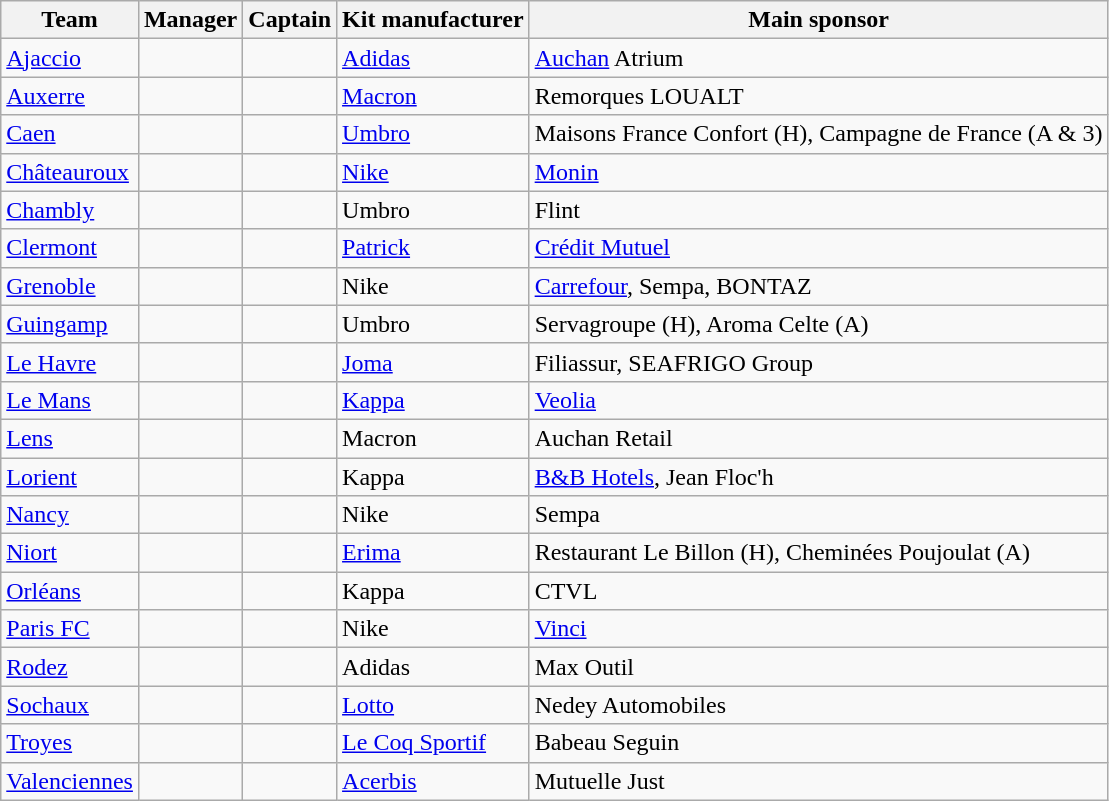<table class="wikitable sortable" style="text-align: left;">
<tr>
<th>Team</th>
<th>Manager</th>
<th>Captain</th>
<th>Kit manufacturer</th>
<th>Main sponsor</th>
</tr>
<tr>
<td><a href='#'>Ajaccio</a></td>
<td> </td>
<td> </td>
<td><a href='#'>Adidas</a></td>
<td><a href='#'>Auchan</a> Atrium</td>
</tr>
<tr>
<td><a href='#'>Auxerre</a></td>
<td> </td>
<td> </td>
<td><a href='#'>Macron</a></td>
<td>Remorques LOUALT</td>
</tr>
<tr>
<td><a href='#'>Caen</a></td>
<td> </td>
<td> </td>
<td><a href='#'>Umbro</a></td>
<td>Maisons France Confort (H), Campagne de France (A & 3)</td>
</tr>
<tr>
<td><a href='#'>Châteauroux</a></td>
<td> </td>
<td> </td>
<td><a href='#'>Nike</a></td>
<td><a href='#'>Monin</a></td>
</tr>
<tr>
<td><a href='#'>Chambly</a></td>
<td> </td>
<td> </td>
<td>Umbro</td>
<td>Flint</td>
</tr>
<tr>
<td><a href='#'>Clermont</a></td>
<td> </td>
<td> </td>
<td><a href='#'>Patrick</a></td>
<td><a href='#'>Crédit Mutuel</a></td>
</tr>
<tr>
<td><a href='#'>Grenoble</a></td>
<td> </td>
<td> </td>
<td>Nike</td>
<td><a href='#'>Carrefour</a>, Sempa, BONTAZ</td>
</tr>
<tr>
<td><a href='#'>Guingamp</a></td>
<td> </td>
<td> </td>
<td>Umbro</td>
<td>Servagroupe (H), Aroma Celte (A)</td>
</tr>
<tr>
<td><a href='#'>Le Havre</a></td>
<td> </td>
<td> </td>
<td><a href='#'>Joma</a></td>
<td>Filiassur, SEAFRIGO Group</td>
</tr>
<tr>
<td><a href='#'>Le Mans</a></td>
<td> </td>
<td> </td>
<td><a href='#'>Kappa</a></td>
<td><a href='#'>Veolia</a></td>
</tr>
<tr>
<td><a href='#'>Lens</a></td>
<td> </td>
<td> </td>
<td>Macron</td>
<td>Auchan Retail</td>
</tr>
<tr>
<td><a href='#'>Lorient</a></td>
<td> </td>
<td> </td>
<td>Kappa</td>
<td><a href='#'>B&B Hotels</a>, Jean Floc'h</td>
</tr>
<tr>
<td><a href='#'>Nancy</a></td>
<td> </td>
<td> </td>
<td>Nike</td>
<td>Sempa</td>
</tr>
<tr>
<td><a href='#'>Niort</a></td>
<td> </td>
<td> </td>
<td><a href='#'>Erima</a></td>
<td>Restaurant Le Billon (H), Cheminées Poujoulat (A)</td>
</tr>
<tr>
<td><a href='#'>Orléans</a></td>
<td> </td>
<td> </td>
<td>Kappa</td>
<td>CTVL</td>
</tr>
<tr>
<td><a href='#'>Paris FC</a></td>
<td> </td>
<td> </td>
<td>Nike</td>
<td><a href='#'>Vinci</a></td>
</tr>
<tr>
<td><a href='#'>Rodez</a></td>
<td> </td>
<td> </td>
<td>Adidas</td>
<td>Max Outil</td>
</tr>
<tr>
<td><a href='#'>Sochaux</a></td>
<td> </td>
<td> </td>
<td><a href='#'>Lotto</a></td>
<td>Nedey Automobiles</td>
</tr>
<tr>
<td><a href='#'>Troyes</a></td>
<td> </td>
<td> </td>
<td><a href='#'>Le Coq Sportif</a></td>
<td>Babeau Seguin</td>
</tr>
<tr>
<td><a href='#'>Valenciennes</a></td>
<td> </td>
<td> </td>
<td><a href='#'>Acerbis</a></td>
<td>Mutuelle Just</td>
</tr>
</table>
